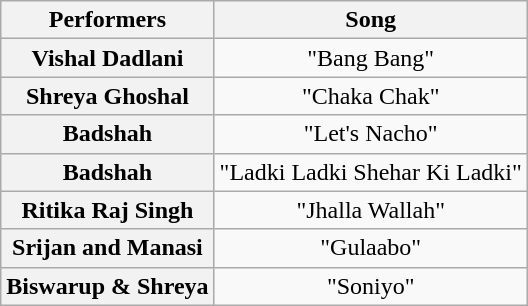<table class="wikitable unsortable" style="text-align:center">
<tr>
<th scope="col">Performers</th>
<th scope="col">Song</th>
</tr>
<tr>
<th>Vishal Dadlani</th>
<td>"Bang Bang"</td>
</tr>
<tr>
<th scope="row">Shreya Ghoshal</th>
<td>"Chaka Chak"</td>
</tr>
<tr>
<th>Badshah</th>
<td>"Let's Nacho"</td>
</tr>
<tr>
<th>Badshah</th>
<td>"Ladki Ladki Shehar Ki Ladki"</td>
</tr>
<tr>
<th>Ritika Raj Singh</th>
<td>"Jhalla Wallah"</td>
</tr>
<tr>
<th>Srijan and Manasi</th>
<td>"Gulaabo"</td>
</tr>
<tr>
<th>Biswarup & Shreya</th>
<td>"Soniyo"</td>
</tr>
</table>
